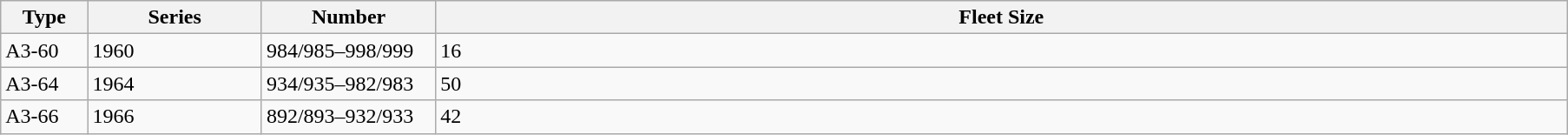<table class="wikitable">
<tr>
<th width="5%">Type</th>
<th width="10%">Series</th>
<th width="10%">Number</th>
<th width="65%">Fleet Size</th>
</tr>
<tr>
<td>A3-60</td>
<td>1960</td>
<td>984/985–998/999</td>
<td>16</td>
</tr>
<tr>
<td>A3-64</td>
<td>1964</td>
<td>934/935–982/983</td>
<td>50</td>
</tr>
<tr>
<td>A3-66</td>
<td>1966</td>
<td>892/893–932/933</td>
<td>42</td>
</tr>
</table>
